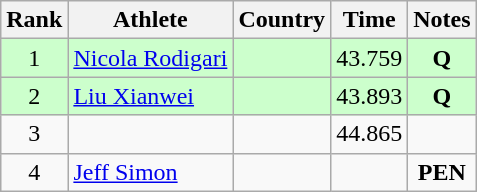<table class="wikitable sortable" style="text-align:center">
<tr>
<th>Rank</th>
<th>Athlete</th>
<th>Country</th>
<th>Time</th>
<th>Notes</th>
</tr>
<tr bgcolor="#ccffcc">
<td>1</td>
<td align=left><a href='#'>Nicola Rodigari</a></td>
<td align=left></td>
<td>43.759</td>
<td><strong>Q</strong></td>
</tr>
<tr bgcolor="#ccffcc">
<td>2</td>
<td align=left><a href='#'>Liu Xianwei</a></td>
<td align=left></td>
<td>43.893</td>
<td><strong>Q</strong></td>
</tr>
<tr>
<td>3</td>
<td align=left></td>
<td align=left></td>
<td>44.865</td>
<td></td>
</tr>
<tr>
<td>4</td>
<td align=left><a href='#'>Jeff Simon</a></td>
<td align=left></td>
<td></td>
<td><strong>PEN</strong></td>
</tr>
</table>
